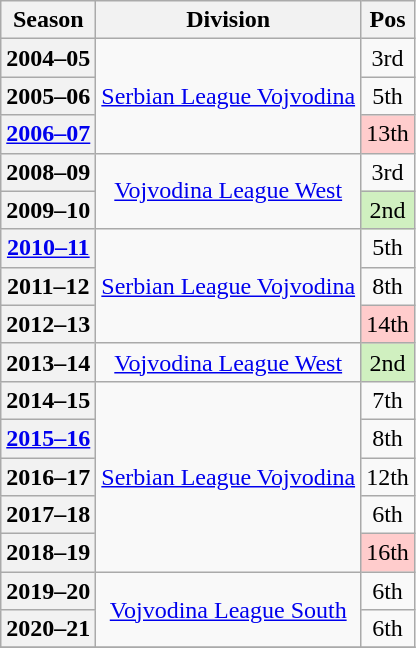<table class="wikitable sortable" style="text-align:center">
<tr>
<th rowspan="1" scope="col">Season</th>
<th scope="col">Division</th>
<th scope="col">Pos</th>
</tr>
<tr>
<th scope="row">2004–05</th>
<td rowspan="3"><a href='#'>Serbian League Vojvodina</a></td>
<td style="text-align:center">3rd</td>
</tr>
<tr>
<th scope="row">2005–06</th>
<td style="text-align:center">5th</td>
</tr>
<tr>
<th scope="row"><a href='#'>2006–07</a></th>
<td style="background-color:#FFCCCC">13th</td>
</tr>
<tr>
<th scope="row">2008–09</th>
<td rowspan="2"><a href='#'>Vojvodina League West</a></td>
<td style="text-align:center">3rd</td>
</tr>
<tr>
<th scope="row">2009–10</th>
<td style="background-color:#D0F0C0">2nd</td>
</tr>
<tr>
<th scope="row"><a href='#'>2010–11</a></th>
<td rowspan="3"><a href='#'>Serbian League Vojvodina</a></td>
<td style="text-align:center">5th</td>
</tr>
<tr>
<th scope="row">2011–12</th>
<td style="text-align:center">8th</td>
</tr>
<tr>
<th scope="row">2012–13</th>
<td style="background-color:#FFCCCC">14th</td>
</tr>
<tr>
<th scope="row">2013–14</th>
<td rowspan="1"><a href='#'>Vojvodina League West</a></td>
<td style="background-color:#D0F0C0">2nd</td>
</tr>
<tr>
<th scope="row">2014–15</th>
<td rowspan="5"><a href='#'>Serbian League Vojvodina</a></td>
<td style="text-align:center">7th</td>
</tr>
<tr>
<th scope="row"><a href='#'>2015–16</a></th>
<td style="text-align:center">8th</td>
</tr>
<tr>
<th scope="row">2016–17</th>
<td style="text-align:center">12th</td>
</tr>
<tr>
<th scope="row">2017–18</th>
<td style="text-align:center">6th</td>
</tr>
<tr>
<th scope="row">2018–19</th>
<td style="background-color:#FFCCCC">16th</td>
</tr>
<tr>
<th scope="row">2019–20</th>
<td rowspan="2"><a href='#'>Vojvodina League South</a></td>
<td style="text-align:center">6th</td>
</tr>
<tr>
<th scope="row">2020–21</th>
<td style="text-align:center">6th</td>
</tr>
<tr>
</tr>
</table>
